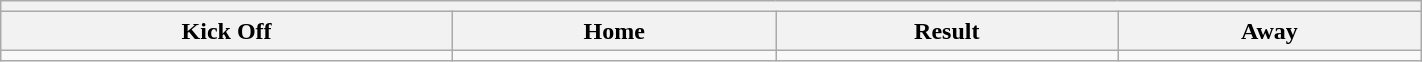<table class="wikitable collapsible collapsed" style="font-size: 100%; margin:0px;" width="75%">
<tr>
<th colspan="7" style="text-align:left;"></th>
</tr>
<tr>
<th><strong>Kick Off</strong></th>
<th><strong>Home</strong></th>
<th><strong>Result</strong></th>
<th><strong>Away</strong></th>
</tr>
<tr>
<td align=center></td>
<td></td>
<td></td>
<td></td>
</tr>
</table>
